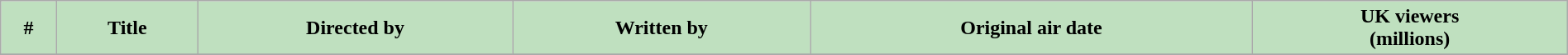<table class="wikitable plainrowheaders" width="100%" style="background:#FFFFFF;">
<tr>
<th style="background: #bfe0bf;">#</th>
<th style="background: #bfe0bf;">Title</th>
<th style="background: #bfe0bf;">Directed by</th>
<th style="background: #bfe0bf;">Written by</th>
<th style="background: #bfe0bf;">Original air date</th>
<th style="background: #bfe0bf;">UK viewers<br>(millions)</th>
</tr>
<tr>
</tr>
</table>
